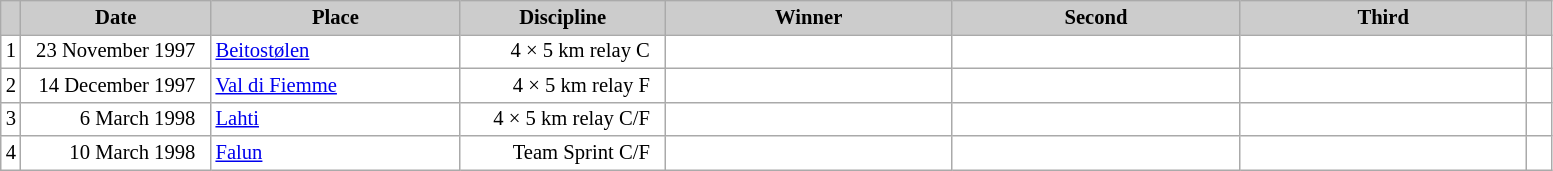<table class="wikitable plainrowheaders" style="background:#fff; font-size:86%; line-height:16px; border:grey solid 1px; border-collapse:collapse;">
<tr style="background:#ccc; text-align:center;">
<th scope="col" style="background:#ccc; width=20 px;"></th>
<th scope="col" style="background:#ccc; width:120px;">Date</th>
<th scope="col" style="background:#ccc; width:160px;">Place</th>
<th scope="col" style="background:#ccc; width:130px;">Discipline</th>
<th scope="col" style="background:#ccc; width:185px;">Winner</th>
<th scope="col" style="background:#ccc; width:185px;">Second</th>
<th scope="col" style="background:#ccc; width:185px;">Third</th>
<th scope="col" style="background:#ccc; width:10px;"></th>
</tr>
<tr>
<td align=center>1</td>
<td align=right>23 November 1997  </td>
<td> <a href='#'>Beitostølen</a></td>
<td align=right>4 × 5 km relay C  </td>
<td></td>
<td></td>
<td></td>
<td></td>
</tr>
<tr>
<td align=center>2</td>
<td align=right>14 December 1997  </td>
<td> <a href='#'>Val di Fiemme</a></td>
<td align=right>4 × 5 km relay F  </td>
<td></td>
<td></td>
<td></td>
<td></td>
</tr>
<tr>
<td align=center>3</td>
<td align=right>6 March 1998  </td>
<td> <a href='#'>Lahti</a></td>
<td align=right>4 × 5 km relay C/F  </td>
<td></td>
<td></td>
<td></td>
<td></td>
</tr>
<tr>
<td align=center>4</td>
<td align=right>10 March 1998  </td>
<td> <a href='#'>Falun</a></td>
<td align=right>Team Sprint C/F  </td>
<td></td>
<td></td>
<td></td>
<td></td>
</tr>
</table>
